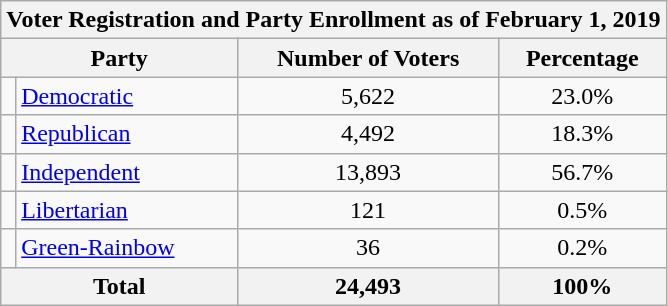<table class=wikitable>
<tr>
<th colspan = 6>Voter Registration and Party Enrollment as of February 1, 2019</th>
</tr>
<tr>
<th colspan = 2>Party</th>
<th>Number of Voters</th>
<th>Percentage</th>
</tr>
<tr>
<td></td>
<td><a href='#'>Democratic</a></td>
<td align = center>5,622</td>
<td align = center>23.0%</td>
</tr>
<tr>
<td></td>
<td><a href='#'>Republican</a></td>
<td align = center>4,492</td>
<td align = center>18.3%</td>
</tr>
<tr>
<td></td>
<td><a href='#'>Independent</a></td>
<td align = center>13,893</td>
<td align = center>56.7%</td>
</tr>
<tr>
<td></td>
<td><a href='#'>Libertarian</a></td>
<td align = center>121</td>
<td align = center>0.5%</td>
</tr>
<tr>
<td></td>
<td><a href='#'>Green-Rainbow</a></td>
<td align = center>36</td>
<td align=center>0.2%</td>
</tr>
<tr>
<th colspan = 2>Total</th>
<th align = center>24,493</th>
<th align = center>100%</th>
</tr>
</table>
